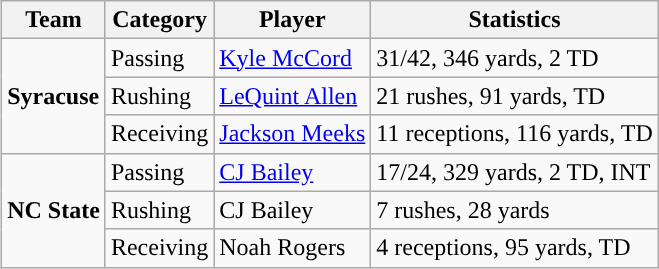<table class="wikitable" style="float: right;">
<tr>
<th>Team</th>
<th>Category</th>
<th>Player</th>
<th>Statistics</th>
</tr>
<tr>
<td rowspan=3><strong>Syracuse</strong></td>
<td>Passing</td>
<td><a href='#'>Kyle McCord</a></td>
<td>31/42, 346 yards, 2 TD</td>
</tr>
<tr>
<td>Rushing</td>
<td><a href='#'>LeQuint Allen</a></td>
<td>21 rushes, 91 yards, TD</td>
</tr>
<tr>
<td>Receiving</td>
<td><a href='#'>Jackson Meeks</a></td>
<td>11 receptions, 116 yards, TD</td>
</tr>
<tr>
<td rowspan=3><strong>NC State</strong></td>
<td>Passing</td>
<td><a href='#'>CJ Bailey</a></td>
<td>17/24, 329 yards, 2 TD, INT</td>
</tr>
<tr>
<td>Rushing</td>
<td>CJ Bailey</td>
<td>7 rushes, 28 yards</td>
</tr>
<tr>
<td>Receiving</td>
<td>Noah Rogers</td>
<td>4 receptions, 95 yards, TD</td>
</tr>
</table>
